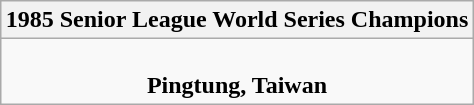<table class="wikitable" style="text-align: center; margin: 0 auto;">
<tr>
<th>1985 Senior League World Series Champions</th>
</tr>
<tr>
<td><br><strong>Pingtung, Taiwan</strong></td>
</tr>
</table>
